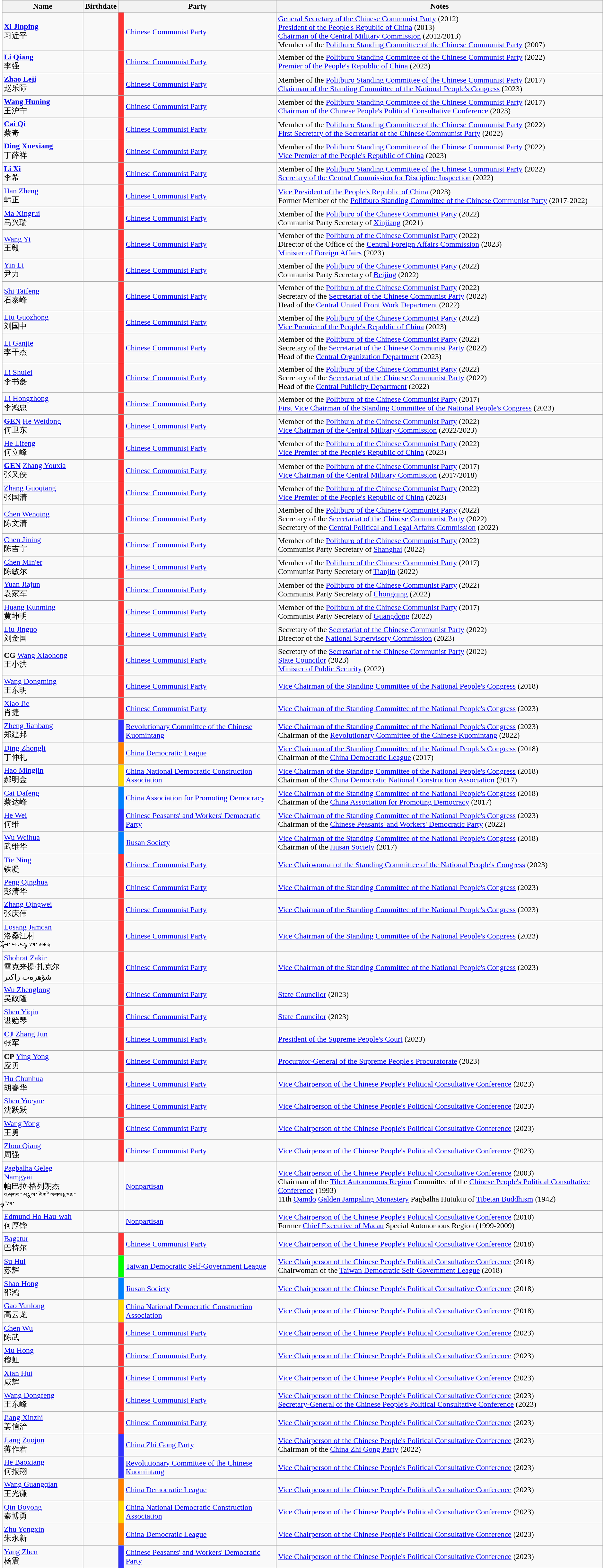<table class="wikitable sortable" style="text-align: left;">
<tr>
<th>Name</th>
<th>Birthdate</th>
<th colspan=2>Party</th>
<th>Notes</th>
</tr>
<tr>
<td><strong><a href='#'>Xi Jinping</a></strong><br>习近平</td>
<td></td>
<td style="background:#FF3333;"> </td>
<td><a href='#'>Chinese Communist Party</a></td>
<td><a href='#'>General Secretary of the Chinese Communist Party</a> (2012)<br><a href='#'>President of the People's Republic of China</a> (2013)<br><a href='#'>Chairman of the Central Military Commission</a> (2012/2013)<br>Member of the <a href='#'>Politburo Standing Committee of the Chinese Communist Party</a> (2007)</td>
</tr>
<tr>
<td><strong><a href='#'>Li Qiang</a></strong><br>李强</td>
<td></td>
<td style="background:#FF3333;"> </td>
<td><a href='#'>Chinese Communist Party</a></td>
<td>Member of the <a href='#'>Politburo Standing Committee of the Chinese Communist Party</a> (2022)<br><a href='#'>Premier of the People's Republic of China</a> (2023)</td>
</tr>
<tr>
<td><strong><a href='#'>Zhao Leji</a></strong><br>赵乐际</td>
<td></td>
<td style="background:#FF3333;"> </td>
<td><a href='#'>Chinese Communist Party</a></td>
<td>Member of the <a href='#'>Politburo Standing Committee of the Chinese Communist Party</a> (2017)<br><a href='#'>Chairman of the Standing Committee of the National People's Congress</a> (2023)</td>
</tr>
<tr>
<td><strong><a href='#'>Wang Huning</a></strong><br>王沪宁</td>
<td></td>
<td style="background:#FF3333;"> </td>
<td><a href='#'>Chinese Communist Party</a></td>
<td>Member of the <a href='#'>Politburo Standing Committee of the Chinese Communist Party</a> (2017)<br><a href='#'>Chairman of the Chinese People's Political Consultative Conference</a> (2023)</td>
</tr>
<tr>
<td><strong><a href='#'>Cai Qi</a></strong><br>蔡奇</td>
<td></td>
<td style="background:#FF3333;"> </td>
<td><a href='#'>Chinese Communist Party</a></td>
<td>Member of the <a href='#'>Politburo Standing Committee of the Chinese Communist Party</a> (2022)<br><a href='#'>First Secretary of the Secretariat of the Chinese Communist Party</a> (2022)</td>
</tr>
<tr>
<td><strong><a href='#'>Ding Xuexiang</a></strong><br>丁薛祥</td>
<td></td>
<td style="background:#FF3333;"> </td>
<td><a href='#'>Chinese Communist Party</a></td>
<td>Member of the <a href='#'>Politburo Standing Committee of the Chinese Communist Party</a> (2022)<br><a href='#'>Vice Premier of the People's Republic of China</a> (2023)</td>
</tr>
<tr>
<td><strong><a href='#'>Li Xi</a></strong><br>李希</td>
<td></td>
<td style="background:#FF3333;"> </td>
<td><a href='#'>Chinese Communist Party</a></td>
<td>Member of the <a href='#'>Politburo Standing Committee of the Chinese Communist Party</a> (2022)<br><a href='#'>Secretary of the Central Commission for Discipline Inspection</a> (2022)</td>
</tr>
<tr>
<td><a href='#'>Han Zheng</a><br>韩正</td>
<td></td>
<td style="background:#FF3333;"> </td>
<td><a href='#'>Chinese Communist Party</a></td>
<td><a href='#'>Vice President of the People's Republic of China</a> (2023)<br>Former Member of the <a href='#'>Politburo Standing Committee of the Chinese Communist Party</a> (2017-2022)</td>
</tr>
<tr>
<td><a href='#'>Ma Xingrui</a><br>马兴瑞</td>
<td></td>
<td style="background:#FF3333;"> </td>
<td><a href='#'>Chinese Communist Party</a></td>
<td>Member of the <a href='#'>Politburo of the Chinese Communist Party</a> (2022)<br>Communist Party Secretary of <a href='#'>Xinjiang</a> (2021)</td>
</tr>
<tr>
<td><a href='#'>Wang Yi</a><br>王毅</td>
<td></td>
<td style="background:#FF3333;"> </td>
<td><a href='#'>Chinese Communist Party</a></td>
<td>Member of the <a href='#'>Politburo of the Chinese Communist Party</a> (2022)<br>Director of the Office of the <a href='#'>Central Foreign Affairs Commission</a> (2023)<br><a href='#'>Minister of Foreign Affairs</a> (2023)</td>
</tr>
<tr>
<td><a href='#'>Yin Li</a><br>尹力</td>
<td></td>
<td style="background:#FF3333;"> </td>
<td><a href='#'>Chinese Communist Party</a></td>
<td>Member of the <a href='#'>Politburo of the Chinese Communist Party</a> (2022)<br>Communist Party Secretary of <a href='#'>Beijing</a> (2022)</td>
</tr>
<tr>
<td><a href='#'>Shi Taifeng</a><br>石泰峰</td>
<td></td>
<td style="background:#FF3333;"> </td>
<td><a href='#'>Chinese Communist Party</a></td>
<td>Member of the <a href='#'>Politburo of the Chinese Communist Party</a> (2022)<br>Secretary of the <a href='#'>Secretariat of the Chinese Communist Party</a> (2022)<br>Head of the <a href='#'>Central United Front Work Department</a> (2022)</td>
</tr>
<tr>
<td><a href='#'>Liu Guozhong</a><br>刘国中</td>
<td></td>
<td style="background:#FF3333;"> </td>
<td><a href='#'>Chinese Communist Party</a></td>
<td>Member of the <a href='#'>Politburo of the Chinese Communist Party</a> (2022)<br><a href='#'>Vice Premier of the People's Republic of China</a> (2023)</td>
</tr>
<tr>
<td><a href='#'>Li Ganjie</a><br>李干杰</td>
<td></td>
<td style="background:#FF3333;"> </td>
<td><a href='#'>Chinese Communist Party</a></td>
<td>Member of the <a href='#'>Politburo of the Chinese Communist Party</a> (2022)<br>Secretary of the <a href='#'>Secretariat of the Chinese Communist Party</a> (2022)<br>Head of the <a href='#'>Central Organization Department</a> (2023)</td>
</tr>
<tr>
<td><a href='#'>Li Shulei</a><br>李书磊</td>
<td></td>
<td style="background:#FF3333;"> </td>
<td><a href='#'>Chinese Communist Party</a></td>
<td>Member of the <a href='#'>Politburo of the Chinese Communist Party</a> (2022)<br>Secretary of the <a href='#'>Secretariat of the Chinese Communist Party</a> (2022)<br>Head of the <a href='#'>Central Publicity Department</a> (2022)</td>
</tr>
<tr>
<td><a href='#'>Li Hongzhong</a><br>李鸿忠</td>
<td></td>
<td style="background:#FF3333;"> </td>
<td><a href='#'>Chinese Communist Party</a></td>
<td>Member of the <a href='#'>Politburo of the Chinese Communist Party</a> (2017)<br><a href='#'>First Vice Chairman of the Standing Committee of the National People's Congress</a> (2023)</td>
</tr>
<tr>
<td><strong><a href='#'>GEN</a></strong> <a href='#'>He Weidong</a><br>何卫东</td>
<td></td>
<td style="background:#FF3333;"> </td>
<td><a href='#'>Chinese Communist Party</a></td>
<td>Member of the <a href='#'>Politburo of the Chinese Communist Party</a> (2022)<br><a href='#'>Vice Chairman of the Central Military Commission</a> (2022/2023)</td>
</tr>
<tr>
<td><a href='#'>He Lifeng</a><br>何立峰</td>
<td></td>
<td style="background:#FF3333;"> </td>
<td><a href='#'>Chinese Communist Party</a></td>
<td>Member of the <a href='#'>Politburo of the Chinese Communist Party</a> (2022) <br><a href='#'>Vice Premier of the People's Republic of China</a> (2023)</td>
</tr>
<tr>
<td><strong><a href='#'>GEN</a></strong> <a href='#'>Zhang Youxia</a><br>张又侠</td>
<td></td>
<td style="background:#FF3333;"> </td>
<td><a href='#'>Chinese Communist Party</a></td>
<td>Member of the <a href='#'>Politburo of the Chinese Communist Party</a> (2017)<br><a href='#'>Vice Chairman of the Central Military Commission</a> (2017/2018)</td>
</tr>
<tr>
<td><a href='#'>Zhang Guoqiang</a><br>张国清</td>
<td></td>
<td style="background:#FF3333;"> </td>
<td><a href='#'>Chinese Communist Party</a></td>
<td>Member of the <a href='#'>Politburo of the Chinese Communist Party</a> (2022)<br><a href='#'>Vice Premier of the People's Republic of China</a> (2023)</td>
</tr>
<tr>
<td><a href='#'>Chen Wenqing</a><br>陈文清</td>
<td></td>
<td style="background:#FF3333;"> </td>
<td><a href='#'>Chinese Communist Party</a></td>
<td>Member of the <a href='#'>Politburo of the Chinese Communist Party</a> (2022)<br>Secretary of the <a href='#'>Secretariat of the Chinese Communist Party</a> (2022)<br>Secretary of the <a href='#'>Central Political and Legal Affairs Commission</a> (2022)</td>
</tr>
<tr>
<td><a href='#'>Chen Jining</a><br>陈吉宁</td>
<td></td>
<td style="background:#FF3333;"> </td>
<td><a href='#'>Chinese Communist Party</a></td>
<td>Member of the <a href='#'>Politburo of the Chinese Communist Party</a> (2022)<br>Communist Party Secretary of <a href='#'>Shanghai</a> (2022)</td>
</tr>
<tr>
<td><a href='#'>Chen Min'er</a><br>陈敏尔</td>
<td></td>
<td style="background:#FF3333;"> </td>
<td><a href='#'>Chinese Communist Party</a></td>
<td>Member of the <a href='#'>Politburo of the Chinese Communist Party</a> (2017)<br>Communist Party Secretary of <a href='#'>Tianjin</a> (2022)</td>
</tr>
<tr>
<td><a href='#'>Yuan Jiajun</a><br>袁家军</td>
<td></td>
<td style="background:#FF3333;"> </td>
<td><a href='#'>Chinese Communist Party</a></td>
<td>Member of the <a href='#'>Politburo of the Chinese Communist Party</a> (2022)<br>Communist Party Secretary of <a href='#'>Chongqing</a> (2022)</td>
</tr>
<tr>
<td><a href='#'>Huang Kunming</a><br>黄坤明</td>
<td></td>
<td style="background:#FF3333;"> </td>
<td><a href='#'>Chinese Communist Party</a></td>
<td>Member of the <a href='#'>Politburo of the Chinese Communist Party</a> (2017)<br>Communist Party Secretary of <a href='#'>Guangdong</a> (2022)</td>
</tr>
<tr>
<td><a href='#'>Liu Jinguo</a><br>刘金国</td>
<td></td>
<td style="background:#FF3333;"> </td>
<td><a href='#'>Chinese Communist Party</a></td>
<td>Secretary of the <a href='#'>Secretariat of the Chinese Communist Party</a> (2022)<br>Director of the <a href='#'>National Supervisory Commission</a> (2023)</td>
</tr>
<tr>
<td><strong>CG</strong> <a href='#'>Wang Xiaohong</a><br>王小洪</td>
<td></td>
<td style="background:#FF3333;"> </td>
<td><a href='#'>Chinese Communist Party</a></td>
<td>Secretary of the <a href='#'>Secretariat of the Chinese Communist Party</a> (2022)<br><a href='#'>State Councilor</a> (2023)<br><a href='#'>Minister of Public Security</a> (2022)</td>
</tr>
<tr>
<td><a href='#'>Wang Dongming</a><br>王东明</td>
<td></td>
<td style="background:#FF3333;"> </td>
<td><a href='#'>Chinese Communist Party</a></td>
<td><a href='#'>Vice Chairman of the Standing Committee of the National People's Congress</a> (2018)</td>
</tr>
<tr>
<td><a href='#'>Xiao Jie</a><br>肖捷</td>
<td></td>
<td style="background:#FF3333;"> </td>
<td><a href='#'>Chinese Communist Party</a></td>
<td><a href='#'>Vice Chairman of the Standing Committee of the National People's Congress</a> (2023)</td>
</tr>
<tr>
<td><a href='#'>Zheng Jianbang</a><br>郑建邦</td>
<td></td>
<td style="background:#3333FF;"> </td>
<td><a href='#'>Revolutionary Committee of the Chinese Kuomintang</a></td>
<td><a href='#'>Vice Chairman of the Standing Committee of the National People's Congress</a> (2023)<br>Chairman of the <a href='#'>Revolutionary Committee of the Chinese Kuomintang</a> (2022)</td>
</tr>
<tr>
<td><a href='#'>Ding Zhongli</a><br>丁仲礼</td>
<td></td>
<td style="background:#FF8000;"> </td>
<td><a href='#'>China Democratic League</a></td>
<td><a href='#'>Vice Chairman of the Standing Committee of the National People's Congress</a> (2018)<br>Chairman of the <a href='#'>China Democratic League</a> (2017)</td>
</tr>
<tr>
<td><a href='#'>Hao Mingjin</a><br>郝明金</td>
<td></td>
<td style="background:#FFD700;"> </td>
<td><a href='#'>China National Democratic Construction Association</a></td>
<td><a href='#'>Vice Chairman of the Standing Committee of the National People's Congress</a> (2018)<br>Chairman of the <a href='#'>China Democratic National Construction Association</a> (2017)</td>
</tr>
<tr>
<td><a href='#'>Cai Dafeng</a><br>蔡达峰</td>
<td></td>
<td style="background:#0080FF;"> </td>
<td><a href='#'>China Association for Promoting Democracy</a></td>
<td><a href='#'>Vice Chairman of the Standing Committee of the National People's Congress</a> (2018)<br>Chairman of the <a href='#'>China Association for Promoting Democracy</a> (2017)</td>
</tr>
<tr>
<td><a href='#'>He Wei</a><br>何维</td>
<td></td>
<td style="background:#3333FF;"> </td>
<td><a href='#'>Chinese Peasants' and Workers' Democratic Party</a></td>
<td><a href='#'>Vice Chairman of the Standing Committee of the National People's Congress</a> (2023)<br>Chairman of the <a href='#'>Chinese Peasants' and Workers' Democratic Party</a> (2022)</td>
</tr>
<tr>
<td><a href='#'>Wu Weihua</a><br>武维华</td>
<td></td>
<td style="background:#0080FF;"> </td>
<td><a href='#'>Jiusan Society</a></td>
<td><a href='#'>Vice Chairman of the Standing Committee of the National People's Congress</a> (2018)<br>Chairman of the <a href='#'>Jiusan Society</a> (2017)</td>
</tr>
<tr>
<td><a href='#'>Tie Ning</a><br>铁凝</td>
<td></td>
<td style="background:#FF3333;"> </td>
<td><a href='#'>Chinese Communist Party</a></td>
<td><a href='#'>Vice Chairwoman of the Standing Committee of the National People's Congress</a> (2023)</td>
</tr>
<tr>
<td><a href='#'>Peng Qinghua</a><br>彭清华</td>
<td></td>
<td style="background:#FF3333;"> </td>
<td><a href='#'>Chinese Communist Party</a></td>
<td><a href='#'>Vice Chairman of the Standing Committee of the National People's Congress</a> (2023)</td>
</tr>
<tr>
<td><a href='#'>Zhang Qingwei</a><br>张庆伟</td>
<td></td>
<td style="background:#FF3333;"> </td>
<td><a href='#'>Chinese Communist Party</a></td>
<td><a href='#'>Vice Chairman of the Standing Committee of the National People's Congress</a> (2023)</td>
</tr>
<tr>
<td><a href='#'>Losang Jamcan</a><br>洛桑江村<br>བློ་བཟང་རྒྱལ་མཚན</td>
<td></td>
<td style="background:#FF3333;"> </td>
<td><a href='#'>Chinese Communist Party</a></td>
<td><a href='#'>Vice Chairman of the Standing Committee of the National People's Congress</a> (2023)</td>
</tr>
<tr>
<td><a href='#'>Shohrat Zakir</a><br>雪克来提·扎克尔<br>شۆھرەت زاكىر</td>
<td></td>
<td style="background:#FF3333;"> </td>
<td><a href='#'>Chinese Communist Party</a></td>
<td><a href='#'>Vice Chairman of the Standing Committee of the National People's Congress</a> (2023)</td>
</tr>
<tr>
<td><a href='#'>Wu Zhenglong</a><br>吴政隆</td>
<td></td>
<td style="background:#FF3333;"> </td>
<td><a href='#'>Chinese Communist Party</a></td>
<td><a href='#'>State Councilor</a> (2023)</td>
</tr>
<tr>
<td><a href='#'>Shen Yiqin</a><br>谌贻琴</td>
<td></td>
<td style="background:#FF3333;"> </td>
<td><a href='#'>Chinese Communist Party</a></td>
<td><a href='#'>State Councilor</a> (2023)</td>
</tr>
<tr>
<td><strong><a href='#'>CJ</a></strong> <a href='#'>Zhang Jun</a><br>张军</td>
<td></td>
<td style="background:#FF3333;"> </td>
<td><a href='#'>Chinese Communist Party</a></td>
<td><a href='#'>President of the Supreme People's Court</a> (2023)</td>
</tr>
<tr>
<td><strong>CP</strong> <a href='#'>Ying Yong</a><br>应勇</td>
<td></td>
<td style="background:#FF3333;"> </td>
<td><a href='#'>Chinese Communist Party</a></td>
<td><a href='#'>Procurator-General of the Supreme People's Procuratorate</a> (2023)</td>
</tr>
<tr>
<td><a href='#'>Hu Chunhua</a><br>胡春华</td>
<td></td>
<td style="background:#FF3333;"> </td>
<td><a href='#'>Chinese Communist Party</a></td>
<td><a href='#'>Vice Chairperson of the Chinese People's Political Consultative Conference</a> (2023)</td>
</tr>
<tr>
<td><a href='#'>Shen Yueyue</a><br>沈跃跃</td>
<td></td>
<td style="background:#FF3333;"> </td>
<td><a href='#'>Chinese Communist Party</a></td>
<td><a href='#'>Vice Chairperson of the Chinese People's Political Consultative Conference</a> (2023)</td>
</tr>
<tr>
<td><a href='#'>Wang Yong</a><br>王勇</td>
<td></td>
<td style="background:#FF3333;"> </td>
<td><a href='#'>Chinese Communist Party</a></td>
<td><a href='#'>Vice Chairperson of the Chinese People's Political Consultative Conference</a> (2023)</td>
</tr>
<tr>
<td><a href='#'>Zhou Qiang</a><br>周强</td>
<td></td>
<td style="background:#FF3333;"> </td>
<td><a href='#'>Chinese Communist Party</a></td>
<td><a href='#'>Vice Chairperson of the Chinese People's Political Consultative Conference</a> (2023)</td>
</tr>
<tr>
<td><a href='#'>Pagbalha Geleg Namgyai</a><br>帕巴拉·格列朗杰<br>འཕགས་པ་ལྷ་དགེ་ལེགས་རྣམ་རྒྱལ་</td>
<td></td>
<td></td>
<td><a href='#'>Nonpartisan</a></td>
<td><a href='#'>Vice Chairperson of the Chinese People's Political Consultative Conference</a> (2003)<br>Chairman of the <a href='#'>Tibet Autonomous Region</a> Committee of the <a href='#'>Chinese People's Political Consultative Conference</a> (1993)<br>11th <a href='#'>Qamdo</a> <a href='#'>Galden Jampaling Monastery</a> Pagbalha Hutuktu of <a href='#'>Tibetan Buddhism</a> (1942)</td>
</tr>
<tr>
<td><a href='#'>Edmund Ho Hau-wah</a><br>何厚铧</td>
<td></td>
<td></td>
<td><a href='#'>Nonpartisan</a></td>
<td><a href='#'>Vice Chairperson of the Chinese People's Political Consultative Conference</a> (2010)<br>Former <a href='#'>Chief Executive of Macau</a> Special Autonomous Region (1999-2009)</td>
</tr>
<tr>
<td><a href='#'>Bagatur</a><br>巴特尔</td>
<td></td>
<td style="background:#FF3333;"> </td>
<td><a href='#'>Chinese Communist Party</a></td>
<td><a href='#'>Vice Chairperson of the Chinese People's Political Consultative Conference</a> (2018)</td>
</tr>
<tr>
<td><a href='#'>Su Hui</a><br>苏辉</td>
<td></td>
<td style="background:#00FF00;"> </td>
<td><a href='#'>Taiwan Democratic Self-Government League</a></td>
<td><a href='#'>Vice Chairperson of the Chinese People's Political Consultative Conference</a> (2018)<br>Chairwoman of the <a href='#'>Taiwan Democratic Self-Government League</a> (2018)</td>
</tr>
<tr>
<td><a href='#'>Shao Hong</a><br>邵鸿</td>
<td></td>
<td style="background:#0080FF;"> </td>
<td><a href='#'>Jiusan Society</a></td>
<td><a href='#'>Vice Chairperson of the Chinese People's Political Consultative Conference</a> (2018)</td>
</tr>
<tr>
<td><a href='#'>Gao Yunlong</a><br>高云龙</td>
<td></td>
<td style="background:#FFD700;"> </td>
<td><a href='#'>China National Democratic Construction Association</a></td>
<td><a href='#'>Vice Chairperson of the Chinese People's Political Consultative Conference</a> (2018)</td>
</tr>
<tr>
<td><a href='#'>Chen Wu</a><br>陈武</td>
<td></td>
<td style="background:#FF3333;"> </td>
<td><a href='#'>Chinese Communist Party</a></td>
<td><a href='#'>Vice Chairperson of the Chinese People's Political Consultative Conference</a> (2023)</td>
</tr>
<tr>
<td><a href='#'>Mu Hong</a><br>穆虹</td>
<td></td>
<td style="background:#FF3333;"> </td>
<td><a href='#'>Chinese Communist Party</a></td>
<td><a href='#'>Vice Chairperson of the Chinese People's Political Consultative Conference</a> (2023)</td>
</tr>
<tr>
<td><a href='#'>Xian Hui</a><br>咸辉</td>
<td></td>
<td style="background:#FF3333;"> </td>
<td><a href='#'>Chinese Communist Party</a></td>
<td><a href='#'>Vice Chairperson of the Chinese People's Political Consultative Conference</a> (2023)</td>
</tr>
<tr>
<td><a href='#'>Wang Dongfeng</a><br>王东峰</td>
<td></td>
<td style="background:#FF3333;"> </td>
<td><a href='#'>Chinese Communist Party</a></td>
<td><a href='#'>Vice Chairperson of the Chinese People's Political Consultative Conference</a> (2023)<br><a href='#'>Secretary-General of the Chinese People's Political Consultative Conference</a> (2023)</td>
</tr>
<tr>
<td><a href='#'>Jiang Xinzhi</a><br>姜信治</td>
<td></td>
<td style="background:#FF3333;"> </td>
<td><a href='#'>Chinese Communist Party</a></td>
<td><a href='#'>Vice Chairperson of the Chinese People's Political Consultative Conference</a> (2023)</td>
</tr>
<tr>
<td><a href='#'>Jiang Zuojun</a><br>蒋作君</td>
<td></td>
<td style="background:#3333FF;"> </td>
<td><a href='#'>China Zhi Gong Party</a></td>
<td><a href='#'>Vice Chairperson of the Chinese People's Political Consultative Conference</a> (2023)<br>Chairman of the <a href='#'>China Zhi Gong Party</a> (2022)</td>
</tr>
<tr>
<td><a href='#'>He Baoxiang</a><br>何报翔</td>
<td></td>
<td style="background:#3333FF;"> </td>
<td><a href='#'>Revolutionary Committee of the Chinese Kuomintang</a></td>
<td><a href='#'>Vice Chairperson of the Chinese People's Political Consultative Conference</a> (2023)</td>
</tr>
<tr>
<td><a href='#'>Wang Guangqian</a><br>王光谦</td>
<td></td>
<td style="background:#FF8000;"> </td>
<td><a href='#'>China Democratic League</a></td>
<td><a href='#'>Vice Chairperson of the Chinese People's Political Consultative Conference</a> (2023)</td>
</tr>
<tr>
<td><a href='#'>Qin Boyong</a><br>秦博勇</td>
<td></td>
<td style="background:#FFD700;"> </td>
<td><a href='#'>China National Democratic Construction Association</a></td>
<td><a href='#'>Vice Chairperson of the Chinese People's Political Consultative Conference</a> (2023)</td>
</tr>
<tr>
<td><a href='#'>Zhu Yongxin</a><br>朱永新</td>
<td></td>
<td style="background:#FF8000;"> </td>
<td><a href='#'>China Democratic League</a></td>
<td><a href='#'>Vice Chairperson of the Chinese People's Political Consultative Conference</a> (2023)</td>
</tr>
<tr>
<td><a href='#'>Yang Zhen</a><br>杨震</td>
<td></td>
<td style="background:#3333FF;"> </td>
<td><a href='#'>Chinese Peasants' and Workers' Democratic Party</a></td>
<td><a href='#'>Vice Chairperson of the Chinese People's Political Consultative Conference</a> (2023)</td>
</tr>
<tr>
</tr>
</table>
